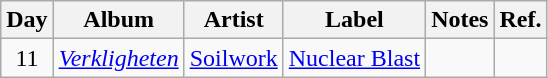<table class="wikitable">
<tr>
<th>Day</th>
<th>Album</th>
<th>Artist</th>
<th>Label</th>
<th>Notes</th>
<th>Ref.</th>
</tr>
<tr>
<td rowspan="1" style="text-align:center;">11</td>
<td><em><a href='#'>Verkligheten</a></em></td>
<td><a href='#'>Soilwork</a></td>
<td><a href='#'>Nuclear Blast</a></td>
<td></td>
<td style="text-align:center;"></td>
</tr>
</table>
